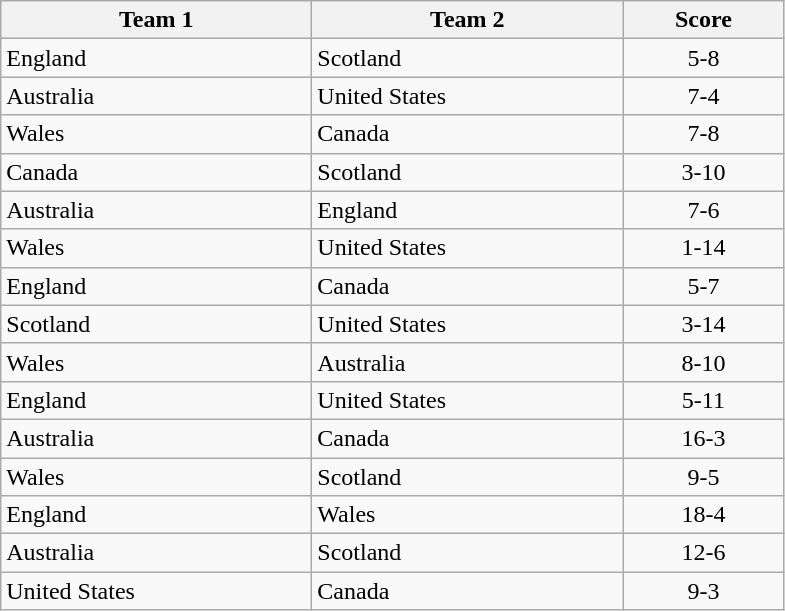<table class="wikitable" style="font-size: 100%">
<tr>
<th width=200>Team 1</th>
<th width=200>Team 2</th>
<th width=100>Score</th>
</tr>
<tr>
<td>England</td>
<td>Scotland</td>
<td align=center>5-8</td>
</tr>
<tr>
<td>Australia</td>
<td>United States</td>
<td align=center>7-4</td>
</tr>
<tr>
<td>Wales</td>
<td>Canada</td>
<td align=center>7-8</td>
</tr>
<tr>
<td>Canada</td>
<td>Scotland</td>
<td align=center>3-10</td>
</tr>
<tr>
<td>Australia</td>
<td>England</td>
<td align=center>7-6</td>
</tr>
<tr>
<td>Wales</td>
<td>United States</td>
<td align=center>1-14</td>
</tr>
<tr>
<td>England</td>
<td>Canada</td>
<td align=center>5-7</td>
</tr>
<tr>
<td>Scotland</td>
<td>United States</td>
<td align=center>3-14</td>
</tr>
<tr>
<td>Wales</td>
<td>Australia</td>
<td align=center>8-10</td>
</tr>
<tr>
<td>England</td>
<td>United States</td>
<td align=center>5-11</td>
</tr>
<tr>
<td>Australia</td>
<td>Canada</td>
<td align=center>16-3</td>
</tr>
<tr>
<td>Wales</td>
<td>Scotland</td>
<td align=center>9-5</td>
</tr>
<tr>
<td>England</td>
<td>Wales</td>
<td align=center>18-4</td>
</tr>
<tr>
<td>Australia</td>
<td>Scotland</td>
<td align=center>12-6</td>
</tr>
<tr>
<td>United States</td>
<td>Canada</td>
<td align=center>9-3</td>
</tr>
</table>
